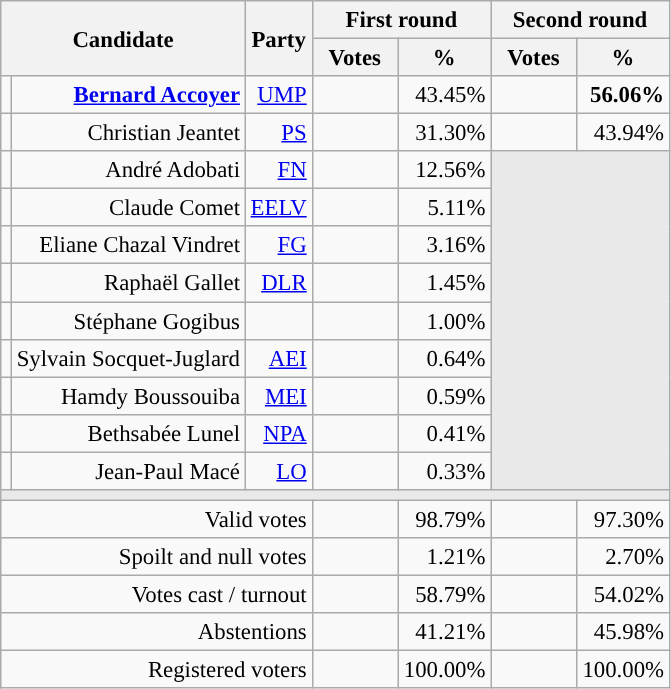<table class="wikitable" style="text-align:right;font-size:95%;">
<tr>
<th rowspan=2 colspan=2>Candidate</th>
<th rowspan=2 colspan=1>Party</th>
<th colspan=2>First round</th>
<th colspan=2>Second round</th>
</tr>
<tr>
<th style="width:50px;">Votes</th>
<th style="width:55px;">%</th>
<th style="width:50px;">Votes</th>
<th style="width:55px;">%</th>
</tr>
<tr>
<td style="color:inherit;background-color:"></td>
<td><strong><a href='#'>Bernard Accoyer</a></strong></td>
<td><a href='#'>UMP</a></td>
<td></td>
<td>43.45%</td>
<td><strong></strong></td>
<td><strong>56.06%</strong></td>
</tr>
<tr>
<td style="color:inherit;background-color:"></td>
<td>Christian Jeantet</td>
<td><a href='#'>PS</a></td>
<td></td>
<td>31.30%</td>
<td></td>
<td>43.94%</td>
</tr>
<tr>
<td style="color:inherit;background-color:"></td>
<td>André Adobati</td>
<td><a href='#'>FN</a></td>
<td></td>
<td>12.56%</td>
<td colspan=7 rowspan=9 style="background-color:#E9E9E9;"></td>
</tr>
<tr>
<td style="color:inherit;background-color:"></td>
<td>Claude Comet</td>
<td><a href='#'>EELV</a></td>
<td></td>
<td>5.11%</td>
</tr>
<tr>
<td style="color:inherit;background-color:"></td>
<td>Eliane Chazal Vindret</td>
<td><a href='#'>FG</a></td>
<td></td>
<td>3.16%</td>
</tr>
<tr>
<td style="color:inherit;background-color:"></td>
<td>Raphaël Gallet</td>
<td><a href='#'>DLR</a></td>
<td></td>
<td>1.45%</td>
</tr>
<tr>
<td style="color:inherit;background-color:"></td>
<td>Stéphane Gogibus</td>
<td></td>
<td></td>
<td>1.00%</td>
</tr>
<tr>
<td style="color:inherit;background-color:"></td>
<td>Sylvain Socquet-Juglard</td>
<td><a href='#'>AEI</a></td>
<td></td>
<td>0.64%</td>
</tr>
<tr>
<td style="color:inherit;background-color:"></td>
<td>Hamdy Boussouiba</td>
<td><a href='#'>MEI</a></td>
<td></td>
<td>0.59%</td>
</tr>
<tr>
<td style="color:inherit;background-color:"></td>
<td>Bethsabée Lunel</td>
<td><a href='#'>NPA</a></td>
<td></td>
<td>0.41%</td>
</tr>
<tr>
<td style="color:inherit;background-color:"></td>
<td>Jean-Paul Macé</td>
<td><a href='#'>LO</a></td>
<td></td>
<td>0.33%</td>
</tr>
<tr>
<td colspan=7 style="background-color:#E9E9E9;"></td>
</tr>
<tr>
<td colspan=3>Valid votes</td>
<td></td>
<td>98.79%</td>
<td></td>
<td>97.30%</td>
</tr>
<tr>
<td colspan=3>Spoilt and null votes</td>
<td></td>
<td>1.21%</td>
<td></td>
<td>2.70%</td>
</tr>
<tr>
<td colspan=3>Votes cast / turnout</td>
<td></td>
<td>58.79%</td>
<td></td>
<td>54.02%</td>
</tr>
<tr>
<td colspan=3>Abstentions</td>
<td></td>
<td>41.21%</td>
<td></td>
<td>45.98%</td>
</tr>
<tr>
<td colspan=3>Registered voters</td>
<td></td>
<td>100.00%</td>
<td></td>
<td>100.00%</td>
</tr>
</table>
